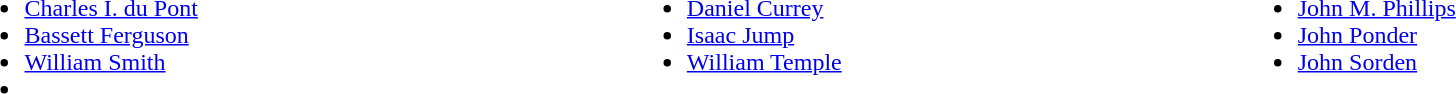<table width=100%>
<tr valign=top>
<td><br><ul><li><a href='#'>Charles I. du Pont</a></li><li><a href='#'>Bassett Ferguson</a></li><li><a href='#'>William Smith</a></li><li></li></ul></td>
<td><br><ul><li><a href='#'>Daniel Currey</a></li><li><a href='#'>Isaac Jump</a></li><li><a href='#'>William Temple</a></li></ul></td>
<td><br><ul><li><a href='#'>John M. Phillips</a></li><li><a href='#'>John Ponder</a></li><li><a href='#'>John Sorden</a></li></ul></td>
</tr>
</table>
